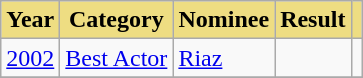<table class="wikitable" style="width=80%;">
<tr>
<th style="background:#EEDD82;">Year</th>
<th style="background:#EEDD82;">Category</th>
<th style="background:#EEDD82;">Nominee</th>
<th style="background:#EEDD82;">Result</th>
<th style="background:#EEDD82;"></th>
</tr>
<tr>
<td><a href='#'>2002</a></td>
<td><a href='#'>Best Actor</a></td>
<td><a href='#'>Riaz</a></td>
<td></td>
<td></td>
</tr>
<tr>
</tr>
</table>
